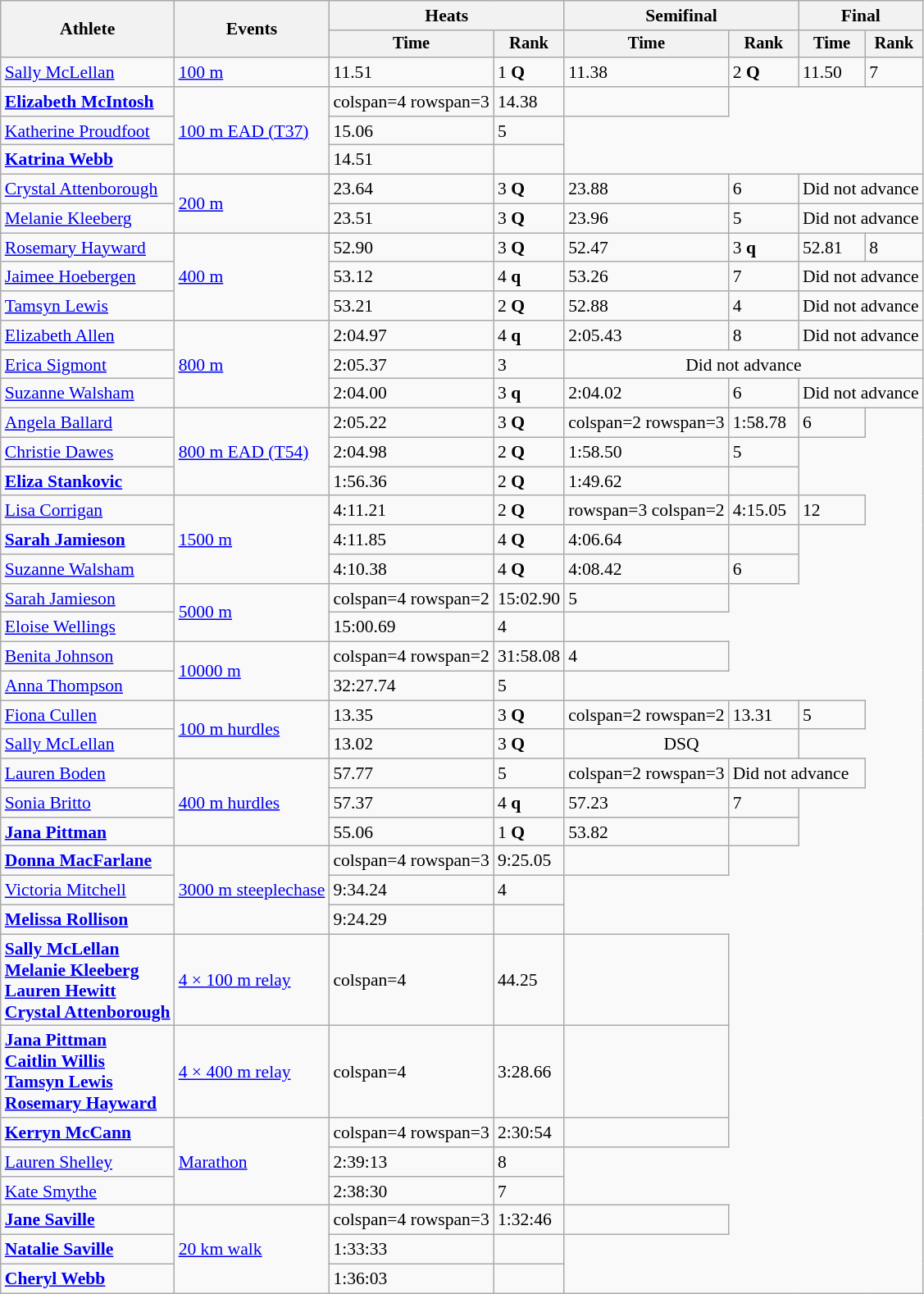<table class=wikitable style="font-size:90%">
<tr>
<th rowspan="2">Athlete</th>
<th rowspan="2">Events</th>
<th colspan="2">Heats</th>
<th colspan="2">Semifinal</th>
<th colspan="2">Final</th>
</tr>
<tr style="font-size:95%">
<th>Time</th>
<th>Rank</th>
<th>Time</th>
<th>Rank</th>
<th>Time</th>
<th>Rank</th>
</tr>
<tr>
<td><a href='#'>Sally McLellan</a></td>
<td><a href='#'>100 m</a></td>
<td>11.51</td>
<td>1 <strong>Q</strong></td>
<td>11.38</td>
<td>2 <strong>Q</strong></td>
<td>11.50</td>
<td>7</td>
</tr>
<tr>
<td><strong><a href='#'>Elizabeth McIntosh</a></strong></td>
<td rowspan=3><a href='#'>100 m EAD (T37)</a></td>
<td>colspan=4 rowspan=3 </td>
<td>14.38</td>
<td></td>
</tr>
<tr>
<td><a href='#'>Katherine Proudfoot</a></td>
<td>15.06</td>
<td>5</td>
</tr>
<tr>
<td><strong><a href='#'>Katrina Webb</a></strong></td>
<td>14.51</td>
<td></td>
</tr>
<tr>
<td><a href='#'>Crystal Attenborough</a></td>
<td rowspan=2><a href='#'>200 m</a></td>
<td>23.64</td>
<td>3 <strong>Q</strong></td>
<td>23.88</td>
<td>6</td>
<td colspan=2>Did not advance</td>
</tr>
<tr>
<td><a href='#'>Melanie Kleeberg</a></td>
<td>23.51</td>
<td>3 <strong>Q</strong></td>
<td>23.96</td>
<td>5</td>
<td colspan=2>Did not advance</td>
</tr>
<tr>
<td><a href='#'>Rosemary Hayward</a></td>
<td rowspan=3><a href='#'>400 m</a></td>
<td>52.90</td>
<td>3 <strong>Q</strong></td>
<td>52.47</td>
<td>3 <strong>q</strong></td>
<td>52.81</td>
<td>8</td>
</tr>
<tr>
<td><a href='#'>Jaimee Hoebergen</a></td>
<td>53.12</td>
<td>4 <strong>q</strong></td>
<td>53.26</td>
<td>7</td>
<td colspan=2>Did not advance</td>
</tr>
<tr>
<td><a href='#'>Tamsyn Lewis</a></td>
<td>53.21</td>
<td>2 <strong>Q</strong></td>
<td>52.88</td>
<td>4</td>
<td colspan=2>Did not advance</td>
</tr>
<tr>
<td><a href='#'>Elizabeth Allen</a></td>
<td rowspan=3><a href='#'>800 m</a></td>
<td>2:04.97</td>
<td>4 <strong>q</strong></td>
<td>2:05.43</td>
<td>8</td>
<td colspan=2>Did not advance</td>
</tr>
<tr>
<td><a href='#'>Erica Sigmont</a></td>
<td>2:05.37</td>
<td>3</td>
<td colspan=4 align=center>Did not advance</td>
</tr>
<tr>
<td><a href='#'>Suzanne Walsham</a></td>
<td>2:04.00</td>
<td>3 <strong>q</strong></td>
<td>2:04.02</td>
<td>6</td>
<td colspan=2>Did not advance</td>
</tr>
<tr>
<td><a href='#'>Angela Ballard</a></td>
<td rowspan=3><a href='#'>800 m EAD (T54)</a></td>
<td>2:05.22</td>
<td>3 <strong>Q</strong></td>
<td>colspan=2 rowspan=3 </td>
<td>1:58.78</td>
<td>6</td>
</tr>
<tr>
<td><a href='#'>Christie Dawes</a></td>
<td>2:04.98</td>
<td>2 <strong>Q</strong></td>
<td>1:58.50</td>
<td>5</td>
</tr>
<tr>
<td><strong><a href='#'>Eliza Stankovic</a></strong></td>
<td>1:56.36</td>
<td>2 <strong>Q</strong></td>
<td>1:49.62</td>
<td></td>
</tr>
<tr>
<td><a href='#'>Lisa Corrigan</a></td>
<td rowspan=3><a href='#'>1500 m</a></td>
<td>4:11.21</td>
<td>2 <strong>Q</strong></td>
<td>rowspan=3 colspan=2 </td>
<td>4:15.05</td>
<td>12</td>
</tr>
<tr>
<td><strong><a href='#'>Sarah Jamieson</a></strong></td>
<td>4:11.85</td>
<td>4 <strong>Q</strong></td>
<td>4:06.64</td>
<td></td>
</tr>
<tr>
<td><a href='#'>Suzanne Walsham</a></td>
<td>4:10.38</td>
<td>4 <strong>Q</strong></td>
<td>4:08.42</td>
<td>6</td>
</tr>
<tr>
<td><a href='#'>Sarah Jamieson</a></td>
<td rowspan=2><a href='#'>5000 m</a></td>
<td>colspan=4 rowspan=2 </td>
<td>15:02.90</td>
<td>5</td>
</tr>
<tr>
<td><a href='#'>Eloise Wellings</a></td>
<td>15:00.69</td>
<td>4</td>
</tr>
<tr>
<td><a href='#'>Benita Johnson</a></td>
<td rowspan=2><a href='#'>10000 m</a></td>
<td>colspan=4 rowspan=2 </td>
<td>31:58.08</td>
<td>4</td>
</tr>
<tr>
<td><a href='#'>Anna Thompson</a></td>
<td>32:27.74</td>
<td>5</td>
</tr>
<tr>
<td><a href='#'>Fiona Cullen</a></td>
<td rowspan=2><a href='#'>100 m hurdles</a></td>
<td>13.35</td>
<td>3 <strong>Q</strong></td>
<td>colspan=2 rowspan=2 </td>
<td>13.31</td>
<td>5</td>
</tr>
<tr>
<td><a href='#'>Sally McLellan</a></td>
<td>13.02</td>
<td>3 <strong>Q</strong></td>
<td colspan=2 align=center>DSQ</td>
</tr>
<tr>
<td><a href='#'>Lauren Boden</a></td>
<td rowspan=3><a href='#'>400 m hurdles</a></td>
<td>57.77</td>
<td>5</td>
<td>colspan=2 rowspan=3 </td>
<td colspan=2>Did not advance</td>
</tr>
<tr>
<td><a href='#'>Sonia Britto</a></td>
<td>57.37</td>
<td>4 <strong>q</strong></td>
<td>57.23</td>
<td>7</td>
</tr>
<tr>
<td><strong><a href='#'>Jana Pittman</a></strong></td>
<td>55.06</td>
<td>1 <strong>Q</strong></td>
<td>53.82</td>
<td></td>
</tr>
<tr>
<td><strong><a href='#'>Donna MacFarlane</a></strong></td>
<td rowspan=3><a href='#'>3000 m steeplechase</a></td>
<td>colspan=4 rowspan=3 </td>
<td>9:25.05</td>
<td></td>
</tr>
<tr>
<td><a href='#'>Victoria Mitchell</a></td>
<td>9:34.24</td>
<td>4</td>
</tr>
<tr>
<td><strong><a href='#'>Melissa Rollison</a></strong></td>
<td>9:24.29</td>
<td></td>
</tr>
<tr>
<td><strong><a href='#'>Sally McLellan</a><br><a href='#'>Melanie Kleeberg</a><br><a href='#'>Lauren Hewitt</a><br><a href='#'>Crystal Attenborough</a></strong></td>
<td><a href='#'>4 × 100 m relay</a></td>
<td>colspan=4 </td>
<td>44.25</td>
<td></td>
</tr>
<tr>
<td><strong><a href='#'>Jana Pittman</a><br><a href='#'>Caitlin Willis</a><br> <a href='#'>Tamsyn Lewis</a><br><a href='#'>Rosemary Hayward</a></strong></td>
<td><a href='#'>4 × 400 m relay</a></td>
<td>colspan=4 </td>
<td>3:28.66</td>
<td></td>
</tr>
<tr>
<td><strong><a href='#'>Kerryn McCann</a></strong></td>
<td rowspan=3><a href='#'>Marathon</a></td>
<td>colspan=4 rowspan=3 </td>
<td>2:30:54</td>
<td></td>
</tr>
<tr>
<td><a href='#'>Lauren Shelley</a></td>
<td>2:39:13</td>
<td>8</td>
</tr>
<tr>
<td><a href='#'>Kate Smythe</a></td>
<td>2:38:30</td>
<td>7</td>
</tr>
<tr>
<td><strong><a href='#'>Jane Saville</a></strong></td>
<td rowspan=3><a href='#'>20 km walk</a></td>
<td>colspan=4 rowspan=3 </td>
<td>1:32:46</td>
<td></td>
</tr>
<tr>
<td><strong><a href='#'>Natalie Saville</a></strong></td>
<td>1:33:33</td>
<td></td>
</tr>
<tr>
<td><strong><a href='#'>Cheryl Webb</a></strong></td>
<td>1:36:03</td>
<td></td>
</tr>
</table>
